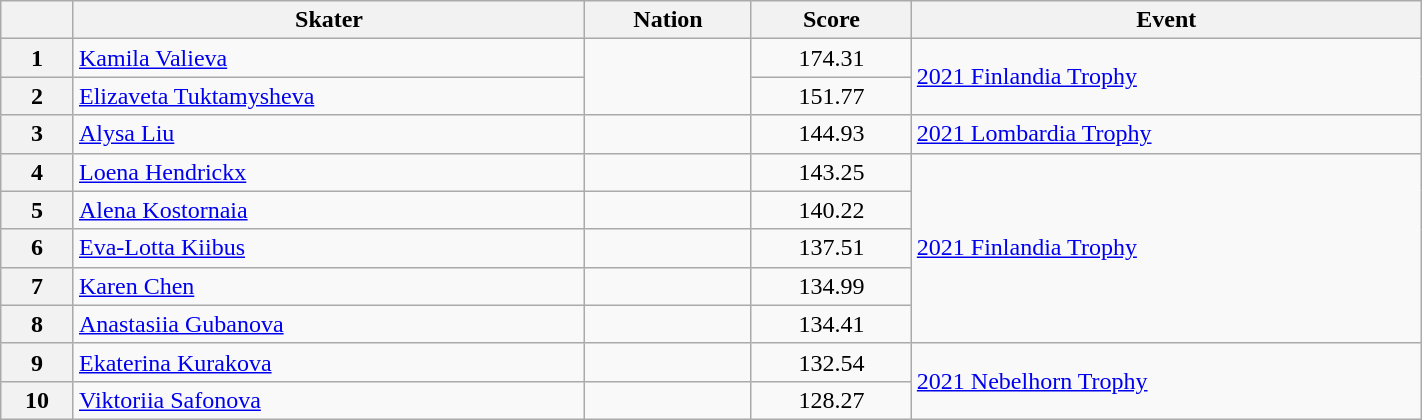<table class="wikitable sortable" style="text-align:left; width:75%">
<tr>
<th scope="col"></th>
<th scope="col">Skater</th>
<th scope="col">Nation</th>
<th scope="col">Score</th>
<th scope="col">Event</th>
</tr>
<tr>
<th scope="row">1</th>
<td><a href='#'>Kamila Valieva</a></td>
<td rowspan="2"></td>
<td style="text-align:center;">174.31</td>
<td rowspan="2"><a href='#'>2021 Finlandia Trophy</a></td>
</tr>
<tr>
<th scope="row">2</th>
<td><a href='#'>Elizaveta Tuktamysheva</a></td>
<td style="text-align:center;">151.77</td>
</tr>
<tr>
<th scope="row">3</th>
<td><a href='#'>Alysa Liu</a></td>
<td></td>
<td style="text-align:center;">144.93</td>
<td><a href='#'>2021 Lombardia Trophy</a></td>
</tr>
<tr>
<th scope="row">4</th>
<td><a href='#'>Loena Hendrickx</a></td>
<td></td>
<td style="text-align:center;">143.25</td>
<td rowspan="5"><a href='#'>2021 Finlandia Trophy</a></td>
</tr>
<tr>
<th scope="row">5</th>
<td><a href='#'>Alena Kostornaia</a></td>
<td></td>
<td style="text-align:center;">140.22</td>
</tr>
<tr>
<th scope="row">6</th>
<td><a href='#'>Eva-Lotta Kiibus</a></td>
<td></td>
<td style="text-align:center;">137.51</td>
</tr>
<tr>
<th scope="row">7</th>
<td><a href='#'>Karen Chen</a></td>
<td></td>
<td style="text-align:center;">134.99</td>
</tr>
<tr>
<th scope="row">8</th>
<td><a href='#'>Anastasiia Gubanova</a></td>
<td></td>
<td style="text-align:center;">134.41</td>
</tr>
<tr>
<th scope="row">9</th>
<td><a href='#'>Ekaterina Kurakova</a></td>
<td></td>
<td style="text-align:center;">132.54</td>
<td rowspan="2"><a href='#'>2021 Nebelhorn Trophy</a></td>
</tr>
<tr>
<th scope="row">10</th>
<td><a href='#'>Viktoriia Safonova</a></td>
<td></td>
<td style="text-align:center;">128.27</td>
</tr>
</table>
